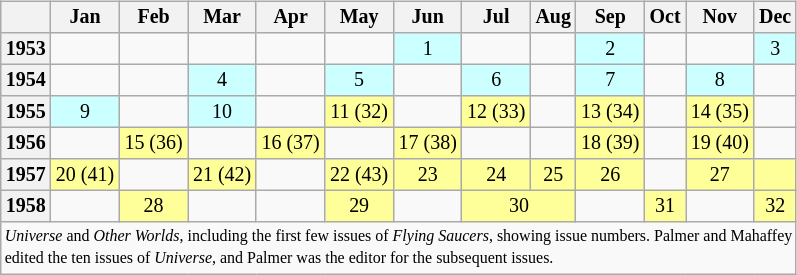<table class="wikitable" style="font-size: 10pt; line-height: 11pt; margin-right: 2em; text-align: center; float: left">
<tr>
<th></th>
<th>Jan</th>
<th>Feb</th>
<th>Mar</th>
<th>Apr</th>
<th>May</th>
<th>Jun</th>
<th>Jul</th>
<th>Aug</th>
<th>Sep</th>
<th>Oct</th>
<th>Nov</th>
<th>Dec</th>
</tr>
<tr>
<th>1953</th>
<td></td>
<td></td>
<td></td>
<td></td>
<td></td>
<td style="background-color:#ccffff">1</td>
<td></td>
<td></td>
<td style="background-color:#ccffff">2</td>
<td></td>
<td></td>
<td style="background-color:#ccffff">3</td>
</tr>
<tr>
<th>1954</th>
<td></td>
<td></td>
<td style="background-color:#ccffff">4</td>
<td></td>
<td style="background-color:#ccffff">5</td>
<td></td>
<td style="background-color:#ccffff">6</td>
<td></td>
<td style="background-color:#ccffff">7</td>
<td></td>
<td style="background-color:#ccffff">8</td>
<td></td>
</tr>
<tr>
<th>1955</th>
<td style="background-color:#ccffff">9</td>
<td></td>
<td style="background-color:#ccffff">10</td>
<td></td>
<td style="background-color:#ffff99">11 (32)</td>
<td></td>
<td style="background-color:#ffff99">12 (33)</td>
<td></td>
<td style="background-color:#ffff99">13 (34)</td>
<td></td>
<td style="background-color:#ffff99">14 (35)</td>
<td></td>
</tr>
<tr>
<th>1956</th>
<td></td>
<td style="background-color:#ffff99">15 (36)</td>
<td></td>
<td style="background-color:#ffff99">16 (37)</td>
<td></td>
<td style="background-color:#ffff99">17 (38)</td>
<td></td>
<td></td>
<td style="background-color:#ffff99">18 (39)</td>
<td></td>
<td style="background-color:#ffff99">19 (40)</td>
<td></td>
</tr>
<tr>
<th>1957</th>
<td style="background-color:#ffff99">20 (41)</td>
<td></td>
<td style="background-color:#ffff99">21 (42)</td>
<td></td>
<td style="background-color:#ffff99">22 (43)</td>
<td style="background-color:#ffff99">23</td>
<td style="background-color:#ffff99">24</td>
<td style="background-color:#ffff99">25</td>
<td style="background-color:#ffff99">26</td>
<td></td>
<td style="background-color:#ffff99">27</td>
<td style="background-color:#ffff99"></td>
</tr>
<tr>
<th>1958</th>
<td></td>
<td style="background-color:#ffff99">28</td>
<td></td>
<td></td>
<td style="background-color:#ffff99">29</td>
<td></td>
<td style="background-color:#ffff99" colspan="2">30</td>
<td></td>
<td style="background-color:#ffff99">31</td>
<td></td>
<td style="background-color:#ffff99">32</td>
</tr>
<tr>
<td colspan="13" style="font-size: 8pt; text-align:left"><em>Universe</em> and <em>Other Worlds</em>, including the first few issues of <em>Flying Saucers</em>, showing issue numbers.  Palmer and Mahaffey<br>edited the ten issues of <em>Universe</em>, and Palmer was the editor for the subsequent issues.</td>
</tr>
</table>
